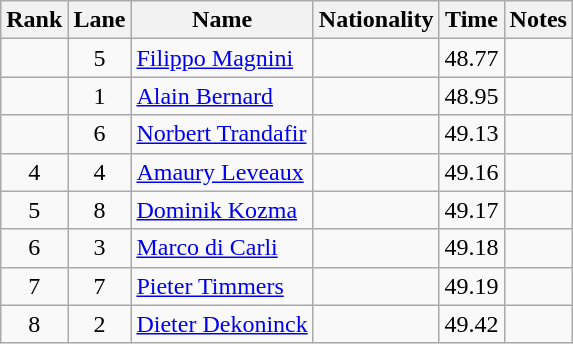<table class="wikitable sortable" style="text-align:center">
<tr>
<th>Rank</th>
<th>Lane</th>
<th>Name</th>
<th>Nationality</th>
<th>Time</th>
<th>Notes</th>
</tr>
<tr>
<td></td>
<td>5</td>
<td align=left><a href='#'>Filippo Magnini</a></td>
<td align=left></td>
<td>48.77</td>
<td></td>
</tr>
<tr>
<td></td>
<td>1</td>
<td align=left><a href='#'>Alain Bernard</a></td>
<td align=left></td>
<td>48.95</td>
<td></td>
</tr>
<tr>
<td></td>
<td>6</td>
<td align=left><a href='#'>Norbert Trandafir</a></td>
<td align=left></td>
<td>49.13</td>
<td></td>
</tr>
<tr>
<td>4</td>
<td>4</td>
<td align=left><a href='#'>Amaury Leveaux</a></td>
<td align=left></td>
<td>49.16</td>
<td></td>
</tr>
<tr>
<td>5</td>
<td>8</td>
<td align=left><a href='#'>Dominik Kozma</a></td>
<td align=left></td>
<td>49.17</td>
<td></td>
</tr>
<tr>
<td>6</td>
<td>3</td>
<td align=left><a href='#'>Marco di Carli</a></td>
<td align=left></td>
<td>49.18</td>
<td></td>
</tr>
<tr>
<td>7</td>
<td>7</td>
<td align=left><a href='#'>Pieter Timmers</a></td>
<td align=left></td>
<td>49.19</td>
<td></td>
</tr>
<tr>
<td>8</td>
<td>2</td>
<td align=left><a href='#'>Dieter Dekoninck</a></td>
<td align=left></td>
<td>49.42</td>
<td></td>
</tr>
</table>
